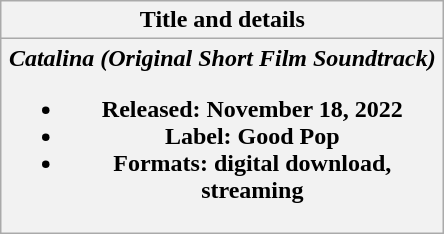<table class="wikitable plainrowheaders" style="text-align: center">
<tr>
<th scope="col" style="width:18em;">Title and details</th>
</tr>
<tr>
<th scope="row"><em>Catalina (Original Short Film Soundtrack)</em><br><ul><li>Released: November 18, 2022</li><li>Label: Good Pop</li><li>Formats: digital download, streaming</li></ul></th>
</tr>
</table>
